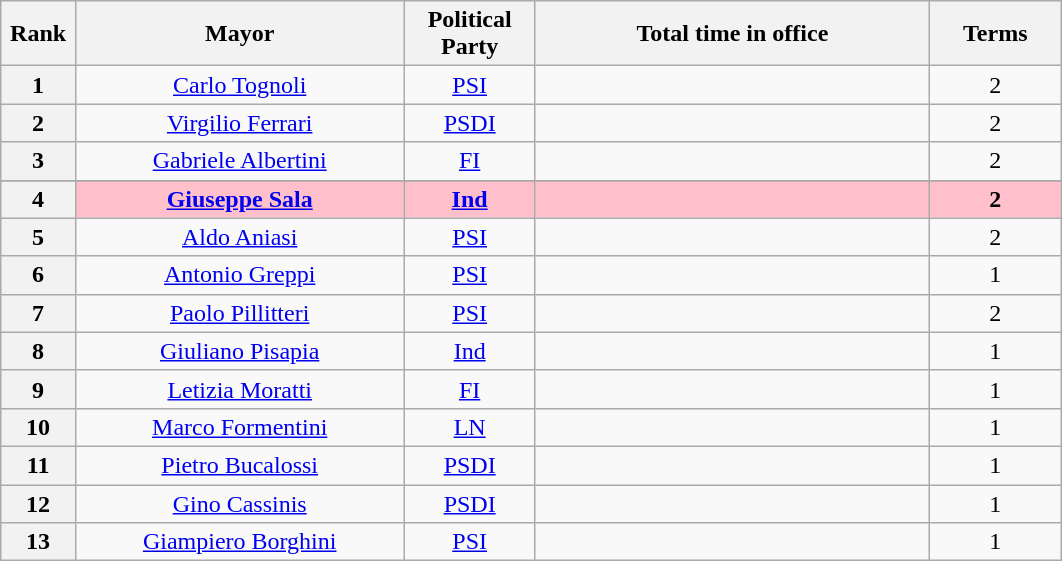<table class="wikitable" style="text-align:center; width:56%; border:1px #AAAAFF solid">
<tr>
<th width=3%>Rank</th>
<th width=25%>Mayor</th>
<th width=10%>Political Party</th>
<th width=30%>Total time in office</th>
<th width=10%>Terms</th>
</tr>
<tr>
<th>1</th>
<td><a href='#'>Carlo Tognoli</a></td>
<td><a href='#'>PSI</a></td>
<td></td>
<td>2</td>
</tr>
<tr>
<th>2</th>
<td><a href='#'>Virgilio Ferrari</a></td>
<td><a href='#'>PSDI</a></td>
<td></td>
<td>2</td>
</tr>
<tr>
<th>3</th>
<td><a href='#'>Gabriele Albertini</a></td>
<td><a href='#'>FI</a></td>
<td></td>
<td>2</td>
</tr>
<tr>
</tr>
<tr bgcolor="pink">
<th>4</th>
<td><strong><a href='#'>Giuseppe Sala</a></strong></td>
<td><strong><a href='#'>Ind</a></strong></td>
<td><strong></strong></td>
<td><strong>2</strong></td>
</tr>
<tr>
<th>5</th>
<td><a href='#'>Aldo Aniasi</a></td>
<td><a href='#'>PSI</a></td>
<td></td>
<td>2</td>
</tr>
<tr>
<th>6</th>
<td><a href='#'>Antonio Greppi</a></td>
<td><a href='#'>PSI</a></td>
<td></td>
<td>1</td>
</tr>
<tr>
<th>7</th>
<td><a href='#'>Paolo Pillitteri</a></td>
<td><a href='#'>PSI</a></td>
<td></td>
<td>2</td>
</tr>
<tr>
<th>8</th>
<td><a href='#'>Giuliano Pisapia</a></td>
<td><a href='#'>Ind</a></td>
<td></td>
<td>1</td>
</tr>
<tr>
<th>9</th>
<td><a href='#'>Letizia Moratti</a></td>
<td><a href='#'>FI</a></td>
<td></td>
<td>1</td>
</tr>
<tr>
<th>10</th>
<td><a href='#'>Marco Formentini</a></td>
<td><a href='#'>LN</a></td>
<td></td>
<td>1</td>
</tr>
<tr>
<th>11</th>
<td><a href='#'>Pietro Bucalossi</a></td>
<td><a href='#'>PSDI</a></td>
<td></td>
<td>1</td>
</tr>
<tr>
<th>12</th>
<td><a href='#'>Gino Cassinis</a></td>
<td><a href='#'>PSDI</a></td>
<td></td>
<td>1</td>
</tr>
<tr>
<th>13</th>
<td><a href='#'>Giampiero Borghini</a></td>
<td><a href='#'>PSI</a></td>
<td></td>
<td>1</td>
</tr>
</table>
